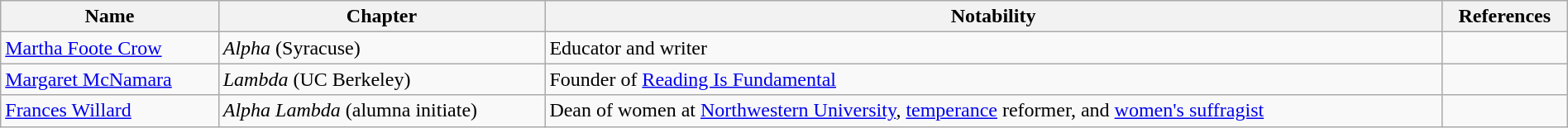<table class="wikitable sortable" style="width:100%;">
<tr>
<th>Name</th>
<th>Chapter</th>
<th>Notability</th>
<th>References</th>
</tr>
<tr>
<td><a href='#'>Martha Foote Crow</a></td>
<td><em>Alpha</em> (Syracuse)</td>
<td>Educator and writer</td>
<td></td>
</tr>
<tr>
<td><a href='#'>Margaret McNamara</a></td>
<td><em>Lambda</em> (UC Berkeley)</td>
<td>Founder of <a href='#'>Reading Is Fundamental</a></td>
<td></td>
</tr>
<tr>
<td><a href='#'>Frances Willard</a></td>
<td><em>Alpha Lambda</em> (alumna initiate)</td>
<td>Dean of women at <a href='#'>Northwestern University</a>, <a href='#'>temperance</a> reformer, and <a href='#'>women's suffragist</a></td>
<td></td>
</tr>
</table>
